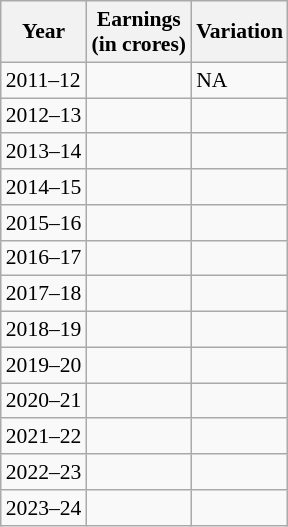<table class="wikitable sortable" font-size: 0.9em; style="font-size: 90%;">
<tr>
<th>Year</th>
<th>Earnings<br>(in crores)</th>
<th>Variation</th>
</tr>
<tr>
<td>2011–12</td>
<td></td>
<td>NA</td>
</tr>
<tr>
<td>2012–13</td>
<td></td>
<td></td>
</tr>
<tr>
<td>2013–14</td>
<td></td>
<td></td>
</tr>
<tr>
<td>2014–15</td>
<td></td>
<td></td>
</tr>
<tr>
<td>2015–16</td>
<td></td>
<td></td>
</tr>
<tr>
<td>2016–17</td>
<td></td>
<td></td>
</tr>
<tr>
<td>2017–18</td>
<td></td>
<td></td>
</tr>
<tr>
<td>2018–19</td>
<td></td>
<td></td>
</tr>
<tr>
<td>2019–20</td>
<td></td>
<td></td>
</tr>
<tr>
<td>2020–21</td>
<td></td>
<td></td>
</tr>
<tr>
<td>2021–22</td>
<td></td>
<td></td>
</tr>
<tr>
<td>2022–23</td>
<td></td>
<td></td>
</tr>
<tr>
<td>2023–24</td>
<td></td>
<td></td>
</tr>
</table>
